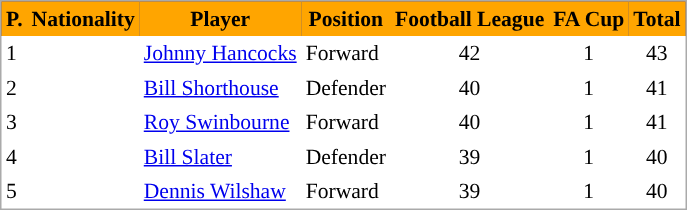<table cellspacing="0" cellpadding="3" style="border:1px solid #AAAAAA;font-size:90%">
<tr bgcolor="#191970">
<th style=background:orange; align="center"><span>P.</span></th>
<th style=background:orange; align="center"><span>Nationality</span></th>
<th style=background:orange; align="center"><span>Player</span></th>
<th style=background:orange; align="center"><span>Position</span></th>
<th style=background:orange; align="center"><span>Football League</span></th>
<th style=background:orange; align="center"><span>FA Cup</span></th>
<th style=background:orange; align="center"><span>Total</span></th>
</tr>
<tr>
<td>1</td>
<td></td>
<td><a href='#'>Johnny Hancocks</a></td>
<td>Forward</td>
<td align="center">42</td>
<td align="center">1</td>
<td align="center">43</td>
</tr>
<tr>
<td>2</td>
<td></td>
<td><a href='#'>Bill Shorthouse</a></td>
<td>Defender</td>
<td align="center">40</td>
<td align="center">1</td>
<td align="center">41</td>
</tr>
<tr>
<td>3</td>
<td></td>
<td><a href='#'>Roy Swinbourne</a></td>
<td>Forward</td>
<td align="center">40</td>
<td align="center">1</td>
<td align="center">41</td>
</tr>
<tr>
<td>4</td>
<td></td>
<td><a href='#'>Bill Slater</a></td>
<td>Defender</td>
<td align="center">39</td>
<td align="center">1</td>
<td align="center">40</td>
</tr>
<tr>
<td>5</td>
<td></td>
<td><a href='#'>Dennis Wilshaw</a></td>
<td>Forward</td>
<td align="center">39</td>
<td align="center">1</td>
<td align="center">40</td>
</tr>
<tr>
</tr>
</table>
